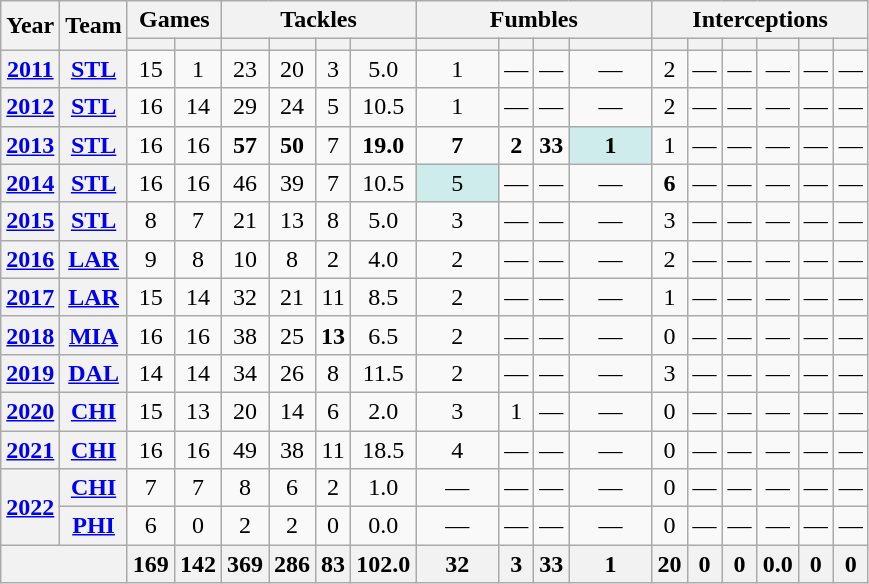<table class="wikitable" style="text-align:center;">
<tr>
<th rowspan="2">Year</th>
<th rowspan="2">Team</th>
<th colspan="2">Games</th>
<th colspan="4">Tackles</th>
<th colspan="4">Fumbles</th>
<th colspan="6">Interceptions</th>
</tr>
<tr>
<th></th>
<th></th>
<th></th>
<th></th>
<th></th>
<th></th>
<th></th>
<th></th>
<th></th>
<th></th>
<th></th>
<th></th>
<th></th>
<th></th>
<th></th>
<th></th>
</tr>
<tr>
<th><a href='#'>2011</a></th>
<th><a href='#'>STL</a></th>
<td>15</td>
<td>1</td>
<td>23</td>
<td>20</td>
<td>3</td>
<td>5.0</td>
<td>1</td>
<td>—</td>
<td>—</td>
<td>—</td>
<td>2</td>
<td>—</td>
<td>—</td>
<td>—</td>
<td>—</td>
<td>—</td>
</tr>
<tr>
<th><a href='#'>2012</a></th>
<th><a href='#'>STL</a></th>
<td>16</td>
<td>14</td>
<td>29</td>
<td>24</td>
<td>5</td>
<td>10.5</td>
<td>1</td>
<td>—</td>
<td>—</td>
<td>—</td>
<td>2</td>
<td>—</td>
<td>—</td>
<td>—</td>
<td>—</td>
<td>—</td>
</tr>
<tr>
<th><a href='#'>2013</a></th>
<th><a href='#'>STL</a></th>
<td>16</td>
<td>16</td>
<td><strong>57</strong></td>
<td><strong>50</strong></td>
<td>7</td>
<td><strong>19.0</strong></td>
<td><strong>7</strong></td>
<td><strong>2</strong></td>
<td><strong>33</strong></td>
<td style="background:#cfecec; width:3em;"><strong>1</strong></td>
<td>1</td>
<td>—</td>
<td>—</td>
<td>—</td>
<td>—</td>
<td>—</td>
</tr>
<tr>
<th><a href='#'>2014</a></th>
<th><a href='#'>STL</a></th>
<td>16</td>
<td>16</td>
<td>46</td>
<td>39</td>
<td>7</td>
<td>10.5</td>
<td style="background:#cfecec; width:3em;">5</td>
<td>—</td>
<td>—</td>
<td>—</td>
<td><strong>6</strong></td>
<td>—</td>
<td>—</td>
<td>—</td>
<td>—</td>
<td>—</td>
</tr>
<tr>
<th><a href='#'>2015</a></th>
<th><a href='#'>STL</a></th>
<td>8</td>
<td>7</td>
<td>21</td>
<td>13</td>
<td>8</td>
<td>5.0</td>
<td>3</td>
<td>—</td>
<td>—</td>
<td>—</td>
<td>3</td>
<td>—</td>
<td>—</td>
<td>—</td>
<td>—</td>
<td>—</td>
</tr>
<tr>
<th><a href='#'>2016</a></th>
<th><a href='#'>LAR</a></th>
<td>9</td>
<td>8</td>
<td>10</td>
<td>8</td>
<td>2</td>
<td>4.0</td>
<td>2</td>
<td>—</td>
<td>—</td>
<td>—</td>
<td>2</td>
<td>—</td>
<td>—</td>
<td>—</td>
<td>—</td>
<td>—</td>
</tr>
<tr>
<th><a href='#'>2017</a></th>
<th><a href='#'>LAR</a></th>
<td>15</td>
<td>14</td>
<td>32</td>
<td>21</td>
<td>11</td>
<td>8.5</td>
<td>2</td>
<td>—</td>
<td>—</td>
<td>—</td>
<td>1</td>
<td>—</td>
<td>—</td>
<td>—</td>
<td>—</td>
<td>—</td>
</tr>
<tr>
<th><a href='#'>2018</a></th>
<th><a href='#'>MIA</a></th>
<td>16</td>
<td>16</td>
<td>38</td>
<td>25</td>
<td><strong>13</strong></td>
<td>6.5</td>
<td>2</td>
<td>—</td>
<td>—</td>
<td>—</td>
<td>0</td>
<td>—</td>
<td>—</td>
<td>—</td>
<td>—</td>
<td>—</td>
</tr>
<tr>
<th><a href='#'>2019</a></th>
<th><a href='#'>DAL</a></th>
<td>14</td>
<td>14</td>
<td>34</td>
<td>26</td>
<td>8</td>
<td>11.5</td>
<td>2</td>
<td>—</td>
<td>—</td>
<td>—</td>
<td>3</td>
<td>—</td>
<td>—</td>
<td>—</td>
<td>—</td>
<td>—</td>
</tr>
<tr>
<th><a href='#'>2020</a></th>
<th><a href='#'>CHI</a></th>
<td>15</td>
<td>13</td>
<td>20</td>
<td>14</td>
<td>6</td>
<td>2.0</td>
<td>3</td>
<td>1</td>
<td>—</td>
<td>—</td>
<td>0</td>
<td>—</td>
<td>—</td>
<td>—</td>
<td>—</td>
<td>—</td>
</tr>
<tr>
<th><a href='#'>2021</a></th>
<th><a href='#'>CHI</a></th>
<td>16</td>
<td>16</td>
<td>49</td>
<td>38</td>
<td>11</td>
<td>18.5</td>
<td>4</td>
<td>—</td>
<td>—</td>
<td>—</td>
<td>0</td>
<td>—</td>
<td>—</td>
<td>—</td>
<td>—</td>
<td>—</td>
</tr>
<tr>
<th ! rowspan="2"><a href='#'>2022</a></th>
<th><a href='#'>CHI</a></th>
<td>7</td>
<td>7</td>
<td>8</td>
<td>6</td>
<td>2</td>
<td>1.0</td>
<td>—</td>
<td>—</td>
<td>—</td>
<td>—</td>
<td>0</td>
<td>—</td>
<td>—</td>
<td>—</td>
<td>—</td>
<td>—</td>
</tr>
<tr>
<th><a href='#'>PHI</a></th>
<td>6</td>
<td>0</td>
<td>2</td>
<td>2</td>
<td>0</td>
<td>0.0</td>
<td>—</td>
<td>—</td>
<td>—</td>
<td>—</td>
<td>0</td>
<td>—</td>
<td>—</td>
<td>—</td>
<td>—</td>
<td>—</td>
</tr>
<tr>
<th colspan="2"></th>
<th>169</th>
<th>142</th>
<th>369</th>
<th>286</th>
<th>83</th>
<th>102.0</th>
<th>32</th>
<th>3</th>
<th>33</th>
<th>1</th>
<th>20</th>
<th>0</th>
<th>0</th>
<th>0.0</th>
<th>0</th>
<th>0</th>
</tr>
</table>
